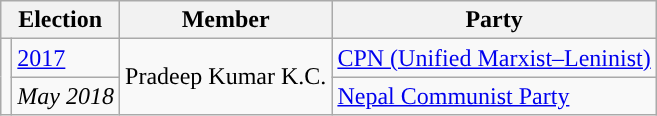<table class="wikitable">
<tr>
<th colspan="2">Election</th>
<th>Member</th>
<th>Party</th>
</tr>
<tr>
<td rowspan="2" style="background-color:"></td>
<td><a href='#'>2017</a></td>
<td rowspan="2">Pradeep Kumar K.C.</td>
<td><a href='#'>CPN (Unified Marxist–Leninist)</a></td>
</tr>
<tr>
<td><em>May 2018</em></td>
<td><a href='#'>Nepal Communist Party</a></td>
</tr>
</table>
